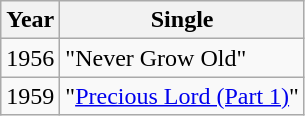<table class="wikitable" style="text-align:center;">
<tr>
<th>Year</th>
<th>Single</th>
</tr>
<tr>
<td>1956</td>
<td style="text-align:left;">"Never Grow Old" </td>
</tr>
<tr>
<td>1959</td>
<td style="text-align:left;">"<a href='#'>Precious Lord (Part 1)</a>" </td>
</tr>
</table>
